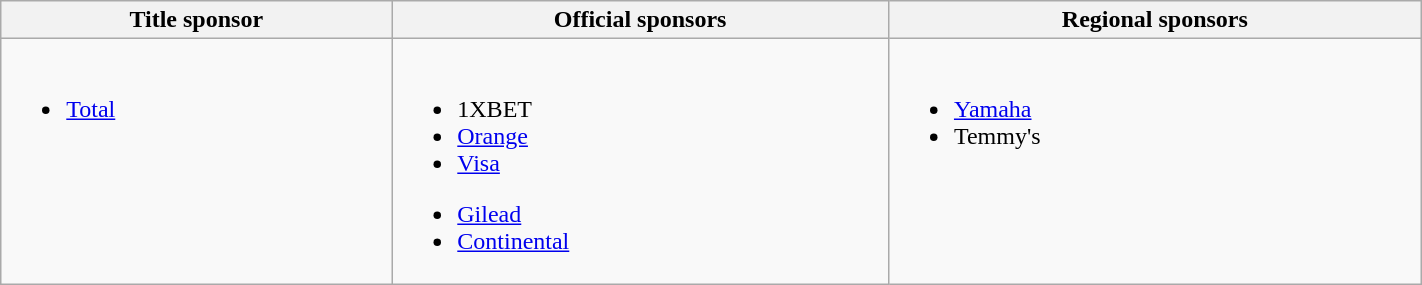<table class="wikitable" style="width:75%;">
<tr>
<th>Title sponsor</th>
<th>Official sponsors</th>
<th>Regional sponsors</th>
</tr>
<tr>
<td style="vertical-align:top;"><br><ul><li><a href='#'>Total</a></li></ul></td>
<td style="vertical-align:top;"><br><ul><li>1XBET</li><li><a href='#'>Orange</a></li><li><a href='#'>Visa</a></li></ul><ul><li><a href='#'>Gilead</a></li><li><a href='#'>Continental</a></li></ul></td>
<td style="vertical-align:top;"><br><ul><li><a href='#'>Yamaha</a></li><li>Temmy's</li></ul></td>
</tr>
</table>
